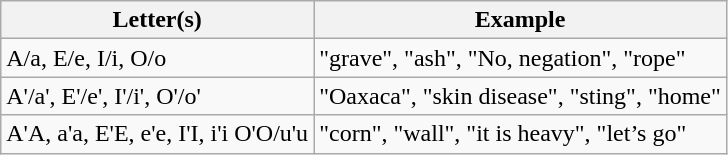<table class="wikitable mw-collapsible">
<tr>
<th>Letter(s)</th>
<th>Example</th>
</tr>
<tr>
<td>A/a, E/e, I/i, O/o</td>
<td> "grave",  "ash",  "No, negation",  "rope"</td>
</tr>
<tr>
<td>A'/a', E'/e', I'/i', O'/o'</td>
<td> "Oaxaca",  "skin disease",  "sting",  "home"</td>
</tr>
<tr>
<td>A'A, a'a, E'E, e'e, I'I, i'i O'O/u'u</td>
<td> "corn",  "wall",  "it is heavy",  "let’s go"</td>
</tr>
</table>
